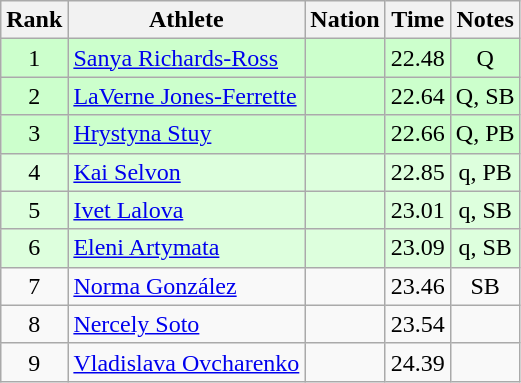<table class="wikitable sortable" style="text-align:center">
<tr>
<th>Rank</th>
<th>Athlete</th>
<th>Nation</th>
<th>Time</th>
<th>Notes</th>
</tr>
<tr bgcolor=#ccffcc>
<td>1</td>
<td align=left><a href='#'>Sanya Richards-Ross</a></td>
<td align=left></td>
<td>22.48</td>
<td>Q</td>
</tr>
<tr bgcolor=#ccffcc>
<td>2</td>
<td align=left><a href='#'>LaVerne Jones-Ferrette</a></td>
<td align=left></td>
<td>22.64</td>
<td>Q, SB</td>
</tr>
<tr bgcolor=#ccffcc>
<td>3</td>
<td align=left><a href='#'>Hrystyna Stuy</a></td>
<td align=left></td>
<td>22.66</td>
<td>Q, PB</td>
</tr>
<tr bgcolor=#ddffdd>
<td>4</td>
<td align=left><a href='#'>Kai Selvon</a></td>
<td align=left></td>
<td>22.85</td>
<td>q, PB</td>
</tr>
<tr bgcolor=#ddffdd>
<td>5</td>
<td align=left><a href='#'>Ivet Lalova</a></td>
<td align=left></td>
<td>23.01</td>
<td>q, SB</td>
</tr>
<tr bgcolor=#ddffdd>
<td>6</td>
<td align=left><a href='#'>Eleni Artymata</a></td>
<td align=left></td>
<td>23.09</td>
<td>q, SB</td>
</tr>
<tr>
<td>7</td>
<td align=left><a href='#'>Norma González</a></td>
<td align=left></td>
<td>23.46</td>
<td>SB</td>
</tr>
<tr>
<td>8</td>
<td align=left><a href='#'>Nercely Soto</a></td>
<td align=left></td>
<td>23.54</td>
<td></td>
</tr>
<tr>
<td>9</td>
<td align=left><a href='#'>Vladislava Ovcharenko</a></td>
<td align=left></td>
<td>24.39</td>
<td></td>
</tr>
</table>
